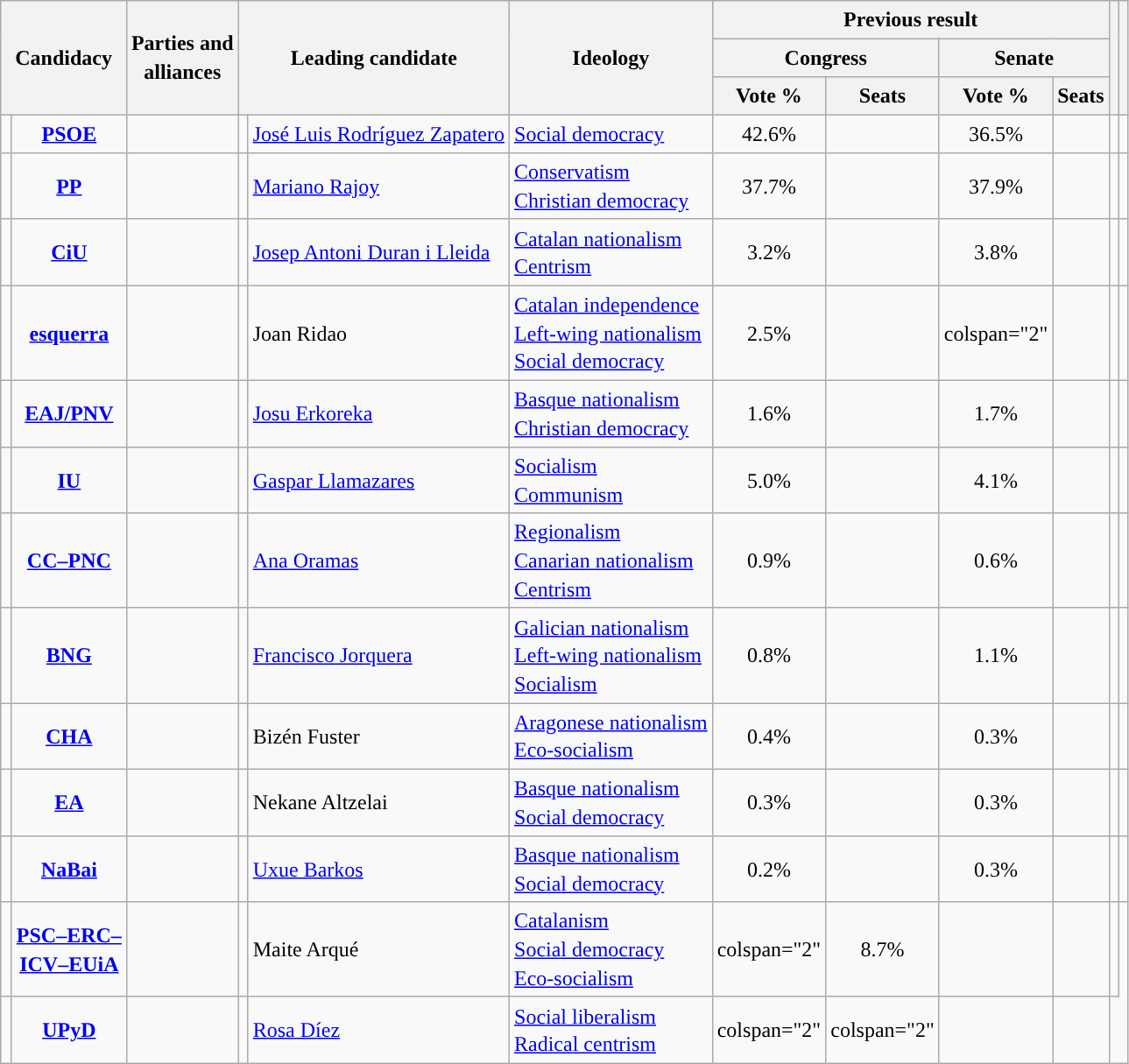<table class="wikitable" style="line-height:1.35em; text-align:left;">
<tr>
<th colspan="2" rowspan="3">Candidacy</th>
<th rowspan="3">Parties and<br>alliances</th>
<th colspan="2" rowspan="3">Leading candidate</th>
<th rowspan="3">Ideology</th>
<th colspan="4">Previous result</th>
<th rowspan="3"></th>
<th rowspan="3"></th>
</tr>
<tr>
<th colspan="2">Congress</th>
<th colspan="2">Senate</th>
</tr>
<tr>
<th>Vote %</th>
<th>Seats</th>
<th>Vote %</th>
<th>Seats</th>
</tr>
<tr>
<td width="1" style="color:inherit;background:"></td>
<td align="center"><strong><a href='#'>PSOE</a></strong></td>
<td></td>
<td></td>
<td><a href='#'>José Luis Rodríguez Zapatero</a></td>
<td><a href='#'>Social democracy</a></td>
<td align="center">42.6%</td>
<td></td>
<td align="center">36.5%</td>
<td></td>
<td></td>
<td><br></td>
</tr>
<tr>
<td style="color:inherit;background:"></td>
<td align="center"><strong><a href='#'>PP</a></strong></td>
<td></td>
<td></td>
<td><a href='#'>Mariano Rajoy</a></td>
<td><a href='#'>Conservatism</a><br><a href='#'>Christian democracy</a></td>
<td align="center">37.7%</td>
<td></td>
<td align="center">37.9%</td>
<td></td>
<td></td>
<td><br></td>
</tr>
<tr>
<td style="color:inherit;background:"></td>
<td align="center"><strong><a href='#'>CiU</a></strong></td>
<td></td>
<td></td>
<td><a href='#'>Josep Antoni Duran i Lleida</a></td>
<td><a href='#'>Catalan nationalism</a><br><a href='#'>Centrism</a></td>
<td align="center">3.2%</td>
<td></td>
<td align="center">3.8%</td>
<td></td>
<td></td>
<td><br></td>
</tr>
<tr>
<td style="color:inherit;background:"></td>
<td align="center"><strong><a href='#'>esquerra</a></strong></td>
<td></td>
<td></td>
<td>Joan Ridao</td>
<td><a href='#'>Catalan independence</a><br><a href='#'>Left-wing nationalism</a><br><a href='#'>Social democracy</a></td>
<td align="center">2.5%</td>
<td></td>
<td>colspan="2" </td>
<td></td>
<td></td>
</tr>
<tr>
<td style="color:inherit;background:"></td>
<td align="center"><strong><a href='#'>EAJ/PNV</a></strong></td>
<td></td>
<td></td>
<td><a href='#'>Josu Erkoreka</a></td>
<td><a href='#'>Basque nationalism</a><br><a href='#'>Christian democracy</a></td>
<td align="center">1.6%</td>
<td></td>
<td align="center">1.7%</td>
<td></td>
<td></td>
<td></td>
</tr>
<tr>
<td style="color:inherit;background:"></td>
<td align="center"><strong><a href='#'>IU</a></strong></td>
<td></td>
<td></td>
<td><a href='#'>Gaspar Llamazares</a></td>
<td><a href='#'>Socialism</a><br><a href='#'>Communism</a></td>
<td align="center">5.0%</td>
<td></td>
<td align="center">4.1%</td>
<td></td>
<td></td>
<td></td>
</tr>
<tr>
<td style="color:inherit;background:"></td>
<td align="center"><strong><a href='#'>CC–PNC</a></strong></td>
<td></td>
<td></td>
<td><a href='#'>Ana Oramas</a></td>
<td><a href='#'>Regionalism</a><br><a href='#'>Canarian nationalism</a><br><a href='#'>Centrism</a></td>
<td align="center">0.9%</td>
<td></td>
<td align="center">0.6%</td>
<td></td>
<td></td>
<td></td>
</tr>
<tr>
<td style="color:inherit;background:"></td>
<td align="center"><strong><a href='#'>BNG</a></strong></td>
<td></td>
<td></td>
<td><a href='#'>Francisco Jorquera</a></td>
<td><a href='#'>Galician nationalism</a><br><a href='#'>Left-wing nationalism</a><br><a href='#'>Socialism</a></td>
<td align="center">0.8%</td>
<td></td>
<td align="center">1.1%</td>
<td></td>
<td></td>
<td><br></td>
</tr>
<tr>
<td style="color:inherit;background:"></td>
<td align="center"><strong><a href='#'>CHA</a></strong></td>
<td></td>
<td></td>
<td>Bizén Fuster</td>
<td><a href='#'>Aragonese nationalism</a><br><a href='#'>Eco-socialism</a></td>
<td align="center">0.4%</td>
<td></td>
<td align="center">0.3%</td>
<td></td>
<td></td>
<td></td>
</tr>
<tr>
<td style="color:inherit;background:"></td>
<td align="center"><strong><a href='#'>EA</a></strong></td>
<td></td>
<td></td>
<td>Nekane Altzelai</td>
<td><a href='#'>Basque nationalism</a><br><a href='#'>Social democracy</a></td>
<td align="center">0.3%</td>
<td></td>
<td align="center">0.3%</td>
<td></td>
<td></td>
<td></td>
</tr>
<tr>
<td style="color:inherit;background:"></td>
<td align="center"><strong><a href='#'>NaBai</a></strong></td>
<td></td>
<td></td>
<td><a href='#'>Uxue Barkos</a></td>
<td><a href='#'>Basque nationalism</a><br><a href='#'>Social democracy</a></td>
<td align="center">0.2%</td>
<td></td>
<td align="center">0.3%</td>
<td></td>
<td></td>
<td></td>
</tr>
<tr>
<td style="color:inherit;background:"></td>
<td align="center"><strong><a href='#'>PSC–ERC–<br>ICV–EUiA</a></strong></td>
<td></td>
<td></td>
<td>Maite Arqué</td>
<td><a href='#'>Catalanism</a><br><a href='#'>Social democracy</a><br><a href='#'>Eco-socialism</a></td>
<td>colspan="2" </td>
<td align="center">8.7%</td>
<td></td>
<td></td>
<td></td>
</tr>
<tr>
<td style="color:inherit;background:"></td>
<td align="center"><strong><a href='#'>UPyD</a></strong></td>
<td></td>
<td></td>
<td><a href='#'>Rosa Díez</a></td>
<td><a href='#'>Social liberalism</a><br><a href='#'>Radical centrism</a></td>
<td>colspan="2" </td>
<td>colspan="2" </td>
<td></td>
<td><br></td>
</tr>
</table>
